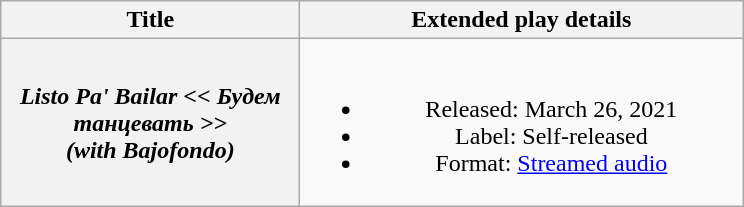<table class="wikitable plainrowheaders" style="text-align:center;">
<tr>
<th scope="col" style="width:12em;">Title</th>
<th scope="col" style="width:18em;">Extended play details</th>
</tr>
<tr>
<th scope="row"><em>Listo Pa' Bailar << Будем танцевать >><br><span>(with Bajofondo)</span></em></th>
<td><br><ul><li>Released: March 26, 2021</li><li>Label: Self-released</li><li>Format: <a href='#'>Streamed audio</a></li></ul></td>
</tr>
</table>
